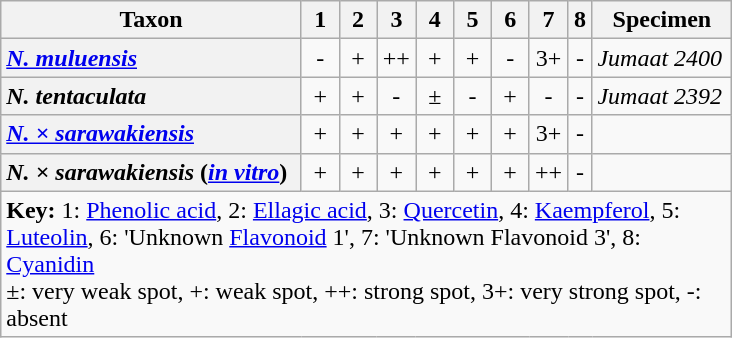<table class="wikitable" style="float: left; margin-right: 1em; text-align: center;">
<tr>
<th scope="col">Taxon</th>
<th scope="col">1</th>
<th scope="col">2</th>
<th scope="col">3</th>
<th scope="col">4</th>
<th scope="col">5</th>
<th scope="col">6</th>
<th scope="col">7</th>
<th scope="col">8</th>
<th scope="col">Specimen</th>
</tr>
<tr>
<th scope="row" style="text-align: left;"><em><a href='#'>N. muluensis</a></em></th>
<td>-</td>
<td> + </td>
<td>++</td>
<td> + </td>
<td> + </td>
<td>-</td>
<td>3+</td>
<td>-</td>
<td style="text-align: left;"><em>Jumaat 2400</em></td>
</tr>
<tr>
<th scope="row" style="text-align: left;"><em>N. tentaculata</em></th>
<td> + </td>
<td>+</td>
<td>-</td>
<td>±</td>
<td>-</td>
<td> + </td>
<td>-</td>
<td>-</td>
<td style="text-align: left;"><em>Jumaat 2392</em></td>
</tr>
<tr>
<th scope="row" style="text-align: left;"><em><a href='#'>N. × sarawakiensis</a></em></th>
<td>+</td>
<td>+</td>
<td>+</td>
<td>+</td>
<td>+</td>
<td>+</td>
<td>3+</td>
<td>-</td>
<td></td>
</tr>
<tr>
<th scope="row" style="text-align: left;"><em>N. × sarawakiensis</em> (<em><a href='#'>in vitro</a></em>)</th>
<td>+</td>
<td>+</td>
<td>+</td>
<td>+</td>
<td>+</td>
<td>+</td>
<td>++</td>
<td>-</td>
<td></td>
</tr>
<tr>
<td colspan="10" style="text-align: left; max-width: 30em;"><strong>Key:</strong> 1: <a href='#'>Phenolic acid</a>, 2: <a href='#'>Ellagic acid</a>, 3: <a href='#'>Quercetin</a>, 4: <a href='#'>Kaempferol</a>, 5: <a href='#'>Luteolin</a>, 6: 'Unknown <a href='#'>Flavonoid</a> 1', 7: 'Unknown Flavonoid 3', 8: <a href='#'>Cyanidin</a><br>±: very weak spot, +: weak spot, ++: strong spot, 3+: very strong spot, -: absent</td>
</tr>
</table>
